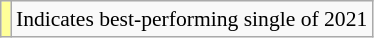<table class="wikitable" style="font-size:90%;">
<tr>
<td style="background-color:#FFFF99"></td>
<td>Indicates best-performing single of 2021</td>
</tr>
</table>
